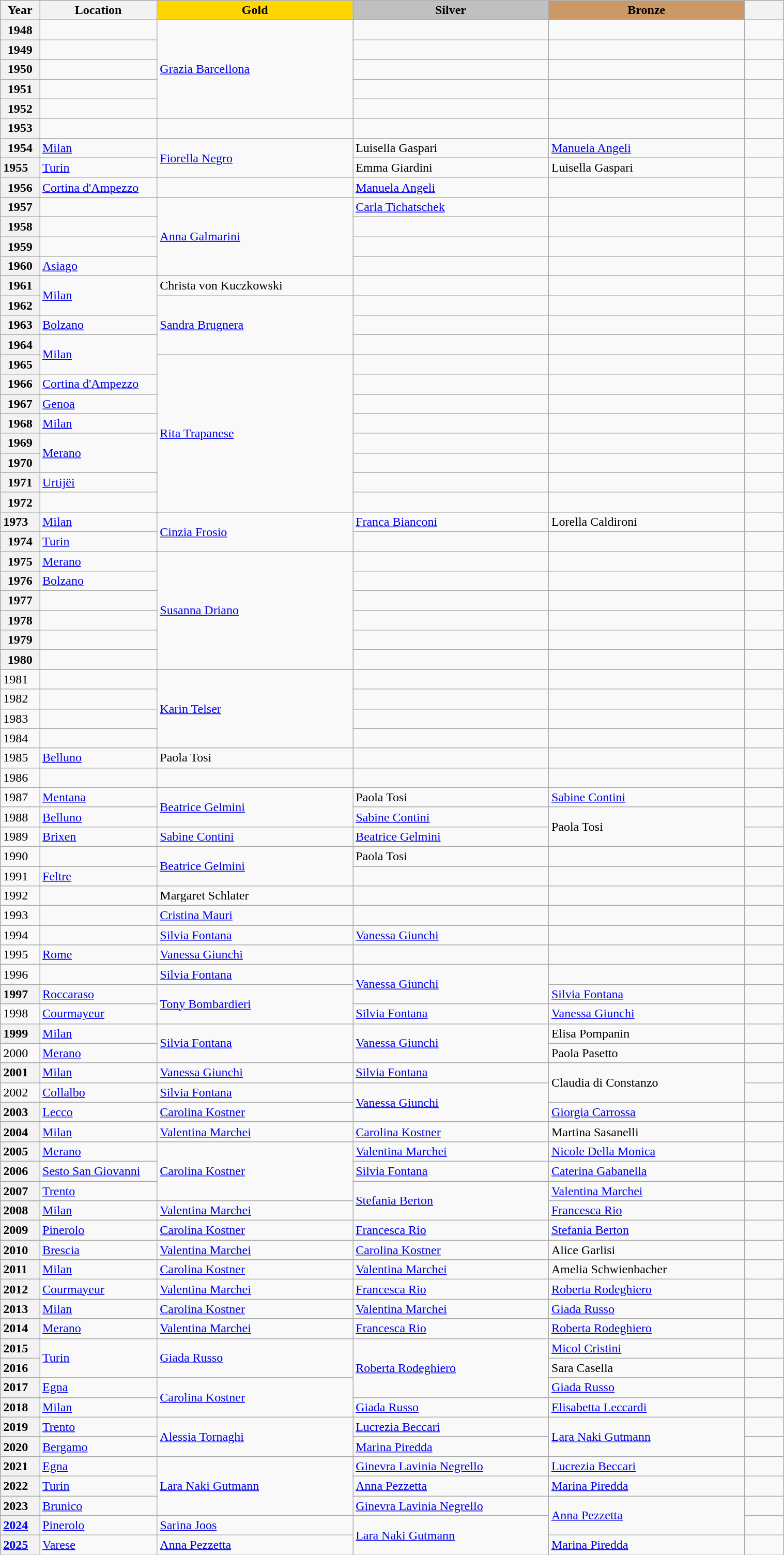<table class="wikitable unsortable" style="text-align:left; width:80%">
<tr>
<th scope="col" style="text-align:center; width:5%">Year</th>
<th scope="col" style="text-align:center; width:15%">Location</th>
<th scope="col" style="text-align:center; width:25%; background:gold">Gold</th>
<th scope="col" style="text-align:center; width:25%; background:silver">Silver</th>
<th scope="col" style="text-align:center; width:25%; background:#c96">Bronze</th>
<th scope="col" style="text-align:center; width:5%"></th>
</tr>
<tr>
<th>1948</th>
<td></td>
<td rowspan="5"><a href='#'>Grazia Barcellona</a></td>
<td></td>
<td></td>
<td></td>
</tr>
<tr>
<th>1949</th>
<td></td>
<td></td>
<td></td>
<td></td>
</tr>
<tr>
<th>1950</th>
<td></td>
<td></td>
<td></td>
<td></td>
</tr>
<tr>
<th>1951</th>
<td></td>
<td></td>
<td></td>
<td></td>
</tr>
<tr>
<th>1952</th>
<td></td>
<td></td>
<td></td>
<td></td>
</tr>
<tr>
<th>1953</th>
<td></td>
<td></td>
<td></td>
<td></td>
<td></td>
</tr>
<tr>
<th>1954</th>
<td><a href='#'>Milan</a></td>
<td rowspan="2"><a href='#'>Fiorella Negro</a></td>
<td>Luisella Gaspari</td>
<td><a href='#'>Manuela Angeli</a></td>
<td></td>
</tr>
<tr>
<th scope="row" style="text-align:left">1955</th>
<td><a href='#'>Turin</a></td>
<td>Emma Giardini</td>
<td>Luisella Gaspari</td>
<td></td>
</tr>
<tr>
<th>1956</th>
<td><a href='#'>Cortina d'Ampezzo</a></td>
<td></td>
<td><a href='#'>Manuela Angeli</a></td>
<td></td>
<td></td>
</tr>
<tr>
<th>1957</th>
<td></td>
<td rowspan="4"><a href='#'>Anna Galmarini</a></td>
<td><a href='#'>Carla Tichatschek</a></td>
<td></td>
<td></td>
</tr>
<tr>
<th>1958</th>
<td></td>
<td></td>
<td></td>
<td></td>
</tr>
<tr>
<th>1959</th>
<td></td>
<td></td>
<td></td>
<td></td>
</tr>
<tr>
<th>1960</th>
<td><a href='#'>Asiago</a></td>
<td></td>
<td></td>
<td></td>
</tr>
<tr>
<th>1961</th>
<td rowspan="2"><a href='#'>Milan</a></td>
<td>Christa von Kuczkowski</td>
<td></td>
<td></td>
<td></td>
</tr>
<tr>
<th>1962</th>
<td rowspan="3"><a href='#'>Sandra Brugnera</a></td>
<td></td>
<td></td>
<td></td>
</tr>
<tr>
<th>1963</th>
<td><a href='#'>Bolzano</a></td>
<td></td>
<td></td>
<td></td>
</tr>
<tr>
<th>1964</th>
<td rowspan="2"><a href='#'>Milan</a></td>
<td></td>
<td></td>
<td></td>
</tr>
<tr>
<th>1965</th>
<td rowspan="8"><a href='#'>Rita Trapanese</a></td>
<td></td>
<td></td>
<td></td>
</tr>
<tr>
<th>1966</th>
<td><a href='#'>Cortina d'Ampezzo</a></td>
<td></td>
<td></td>
<td></td>
</tr>
<tr>
<th>1967</th>
<td><a href='#'>Genoa</a></td>
<td></td>
<td></td>
<td></td>
</tr>
<tr>
<th>1968</th>
<td><a href='#'>Milan</a></td>
<td></td>
<td></td>
<td></td>
</tr>
<tr>
<th>1969</th>
<td rowspan="2"><a href='#'>Merano</a></td>
<td></td>
<td></td>
<td></td>
</tr>
<tr>
<th>1970</th>
<td></td>
<td></td>
<td></td>
</tr>
<tr>
<th>1971</th>
<td><a href='#'>Urtijëi</a></td>
<td></td>
<td></td>
<td></td>
</tr>
<tr>
<th>1972</th>
<td></td>
<td></td>
<td></td>
<td></td>
</tr>
<tr>
<th scope="row" style="text-align:left">1973</th>
<td><a href='#'>Milan</a></td>
<td rowspan="2"><a href='#'>Cinzia Frosio</a></td>
<td><a href='#'>Franca Bianconi</a></td>
<td>Lorella Caldironi</td>
<td></td>
</tr>
<tr>
<th>1974</th>
<td><a href='#'>Turin</a></td>
<td></td>
<td></td>
<td></td>
</tr>
<tr>
<th>1975</th>
<td><a href='#'>Merano</a></td>
<td rowspan="6"><a href='#'>Susanna Driano</a></td>
<td></td>
<td></td>
<td></td>
</tr>
<tr>
<th>1976</th>
<td><a href='#'>Bolzano</a></td>
<td></td>
<td></td>
<td></td>
</tr>
<tr>
<th>1977</th>
<td></td>
<td></td>
<td></td>
<td></td>
</tr>
<tr>
<th>1978</th>
<td></td>
<td></td>
<td></td>
<td></td>
</tr>
<tr>
<th>1979</th>
<td></td>
<td></td>
<td></td>
<td></td>
</tr>
<tr>
<th>1980</th>
<td></td>
<td></td>
<td></td>
<td></td>
</tr>
<tr>
<td>1981</td>
<td></td>
<td rowspan="4"><a href='#'>Karin Telser</a></td>
<td></td>
<td></td>
<td></td>
</tr>
<tr>
<td>1982</td>
<td></td>
<td></td>
<td></td>
<td></td>
</tr>
<tr>
<td>1983</td>
<td></td>
<td></td>
<td></td>
<td></td>
</tr>
<tr>
<td>1984</td>
<td></td>
<td></td>
<td></td>
<td></td>
</tr>
<tr>
<td>1985</td>
<td><a href='#'>Belluno</a></td>
<td>Paola Tosi</td>
<td></td>
<td></td>
<td></td>
</tr>
<tr>
<td>1986</td>
<td></td>
<td></td>
<td></td>
<td></td>
<td></td>
</tr>
<tr>
<td>1987</td>
<td><a href='#'>Mentana</a></td>
<td rowspan="2"><a href='#'>Beatrice Gelmini</a></td>
<td>Paola Tosi</td>
<td><a href='#'>Sabine Contini</a></td>
<td></td>
</tr>
<tr>
<td>1988</td>
<td><a href='#'>Belluno</a></td>
<td><a href='#'>Sabine Contini</a></td>
<td rowspan="2">Paola Tosi</td>
<td></td>
</tr>
<tr>
<td>1989</td>
<td><a href='#'>Brixen</a></td>
<td><a href='#'>Sabine Contini</a></td>
<td><a href='#'>Beatrice Gelmini</a></td>
<td></td>
</tr>
<tr>
<td>1990</td>
<td></td>
<td rowspan="2"><a href='#'>Beatrice Gelmini</a></td>
<td>Paola Tosi</td>
<td></td>
<td></td>
</tr>
<tr>
<td>1991</td>
<td><a href='#'>Feltre</a></td>
<td></td>
<td></td>
<td></td>
</tr>
<tr>
<td>1992</td>
<td></td>
<td>Margaret Schlater</td>
<td></td>
<td></td>
<td></td>
</tr>
<tr>
<td>1993</td>
<td></td>
<td><a href='#'>Cristina Mauri</a></td>
<td></td>
<td></td>
<td></td>
</tr>
<tr>
<td>1994</td>
<td></td>
<td><a href='#'>Silvia Fontana</a></td>
<td><a href='#'>Vanessa Giunchi</a></td>
<td></td>
<td></td>
</tr>
<tr>
<td>1995</td>
<td><a href='#'>Rome</a></td>
<td><a href='#'>Vanessa Giunchi</a></td>
<td></td>
<td></td>
<td></td>
</tr>
<tr>
<td>1996</td>
<td></td>
<td><a href='#'>Silvia Fontana</a></td>
<td rowspan="2"><a href='#'>Vanessa Giunchi</a></td>
<td></td>
<td></td>
</tr>
<tr>
<th scope="row" style="text-align:left">1997</th>
<td><a href='#'>Roccaraso</a></td>
<td rowspan="2"><a href='#'>Tony Bombardieri</a></td>
<td><a href='#'>Silvia Fontana</a></td>
<td></td>
</tr>
<tr>
<td>1998</td>
<td><a href='#'>Courmayeur</a></td>
<td><a href='#'>Silvia Fontana</a></td>
<td><a href='#'>Vanessa Giunchi</a></td>
<td></td>
</tr>
<tr>
<th scope="row" style="text-align:left">1999</th>
<td><a href='#'>Milan</a></td>
<td rowspan="2"><a href='#'>Silvia Fontana</a></td>
<td rowspan="2"><a href='#'>Vanessa Giunchi</a></td>
<td>Elisa Pompanin</td>
<td></td>
</tr>
<tr>
<td>2000</td>
<td><a href='#'>Merano</a></td>
<td>Paola Pasetto</td>
<td></td>
</tr>
<tr>
<th scope="row" style="text-align:left">2001</th>
<td><a href='#'>Milan</a></td>
<td><a href='#'>Vanessa Giunchi</a></td>
<td><a href='#'>Silvia Fontana</a></td>
<td rowspan="2">Claudia di Constanzo</td>
<td></td>
</tr>
<tr>
<td>2002</td>
<td><a href='#'>Collalbo</a></td>
<td><a href='#'>Silvia Fontana</a></td>
<td rowspan="2"><a href='#'>Vanessa Giunchi</a></td>
<td></td>
</tr>
<tr>
<th scope="row" style="text-align:left">2003</th>
<td><a href='#'>Lecco</a></td>
<td><a href='#'>Carolina Kostner</a></td>
<td><a href='#'>Giorgia Carrossa</a></td>
<td></td>
</tr>
<tr>
<th scope="row" style="text-align:left">2004</th>
<td><a href='#'>Milan</a></td>
<td><a href='#'>Valentina Marchei</a></td>
<td><a href='#'>Carolina Kostner</a></td>
<td>Martina Sasanelli</td>
<td></td>
</tr>
<tr>
<th scope="row" style="text-align:left">2005</th>
<td><a href='#'>Merano</a></td>
<td rowspan="3"><a href='#'>Carolina Kostner</a></td>
<td><a href='#'>Valentina Marchei</a></td>
<td><a href='#'>Nicole Della Monica</a></td>
<td></td>
</tr>
<tr>
<th scope="row" style="text-align:left">2006</th>
<td><a href='#'>Sesto San Giovanni</a></td>
<td><a href='#'>Silvia Fontana</a></td>
<td><a href='#'>Caterina Gabanella</a></td>
<td></td>
</tr>
<tr>
<th scope="row" style="text-align:left">2007</th>
<td><a href='#'>Trento</a></td>
<td rowspan="2"><a href='#'>Stefania Berton</a></td>
<td><a href='#'>Valentina Marchei</a></td>
<td></td>
</tr>
<tr>
<th scope="row" style="text-align:left">2008</th>
<td><a href='#'>Milan</a></td>
<td><a href='#'>Valentina Marchei</a></td>
<td><a href='#'>Francesca Rio</a></td>
<td></td>
</tr>
<tr>
<th scope="row" style="text-align:left">2009</th>
<td><a href='#'>Pinerolo</a></td>
<td><a href='#'>Carolina Kostner</a></td>
<td><a href='#'>Francesca Rio</a></td>
<td><a href='#'>Stefania Berton</a></td>
<td></td>
</tr>
<tr>
<th scope="row" style="text-align:left">2010</th>
<td><a href='#'>Brescia</a></td>
<td><a href='#'>Valentina Marchei</a></td>
<td><a href='#'>Carolina Kostner</a></td>
<td>Alice Garlisi</td>
<td></td>
</tr>
<tr>
<th scope="row" style="text-align:left">2011</th>
<td><a href='#'>Milan</a></td>
<td><a href='#'>Carolina Kostner</a></td>
<td><a href='#'>Valentina Marchei</a></td>
<td>Amelia Schwienbacher</td>
<td></td>
</tr>
<tr>
<th scope="row" style="text-align:left">2012</th>
<td><a href='#'>Courmayeur</a></td>
<td><a href='#'>Valentina Marchei</a></td>
<td><a href='#'>Francesca Rio</a></td>
<td><a href='#'>Roberta Rodeghiero</a></td>
<td></td>
</tr>
<tr>
<th scope="row" style="text-align:left">2013</th>
<td><a href='#'>Milan</a></td>
<td><a href='#'>Carolina Kostner</a></td>
<td><a href='#'>Valentina Marchei</a></td>
<td><a href='#'>Giada Russo</a></td>
<td></td>
</tr>
<tr>
<th scope="row" style="text-align:left">2014</th>
<td><a href='#'>Merano</a></td>
<td><a href='#'>Valentina Marchei</a></td>
<td><a href='#'>Francesca Rio</a></td>
<td><a href='#'>Roberta Rodeghiero</a></td>
<td></td>
</tr>
<tr>
<th scope="row" style="text-align:left">2015</th>
<td rowspan="2"><a href='#'>Turin</a></td>
<td rowspan="2"><a href='#'>Giada Russo</a></td>
<td rowspan="3"><a href='#'>Roberta Rodeghiero</a></td>
<td><a href='#'>Micol Cristini</a></td>
<td></td>
</tr>
<tr>
<th scope="row" style="text-align:left">2016</th>
<td>Sara Casella</td>
<td></td>
</tr>
<tr>
<th scope="row" style="text-align:left">2017</th>
<td><a href='#'>Egna</a></td>
<td rowspan="2"><a href='#'>Carolina Kostner</a></td>
<td><a href='#'>Giada Russo</a></td>
<td></td>
</tr>
<tr>
<th scope="row" style="text-align:left">2018</th>
<td><a href='#'>Milan</a></td>
<td><a href='#'>Giada Russo</a></td>
<td><a href='#'>Elisabetta Leccardi</a></td>
<td></td>
</tr>
<tr>
<th scope="row" style="text-align:left">2019</th>
<td><a href='#'>Trento</a></td>
<td rowspan="2"><a href='#'>Alessia Tornaghi</a></td>
<td><a href='#'>Lucrezia Beccari</a></td>
<td rowspan="2"><a href='#'>Lara Naki Gutmann</a></td>
<td></td>
</tr>
<tr>
<th scope="row" style="text-align:left">2020</th>
<td><a href='#'>Bergamo</a></td>
<td><a href='#'>Marina Piredda</a></td>
<td></td>
</tr>
<tr>
<th scope="row" style="text-align:left">2021</th>
<td><a href='#'>Egna</a></td>
<td rowspan="3"><a href='#'>Lara Naki Gutmann</a></td>
<td><a href='#'>Ginevra Lavinia Negrello</a></td>
<td><a href='#'>Lucrezia Beccari</a></td>
<td></td>
</tr>
<tr>
<th scope="row" style="text-align:left">2022</th>
<td><a href='#'>Turin</a></td>
<td><a href='#'>Anna Pezzetta</a></td>
<td><a href='#'>Marina Piredda</a></td>
<td></td>
</tr>
<tr>
<th scope="row" style="text-align:left">2023</th>
<td><a href='#'>Brunico</a></td>
<td><a href='#'>Ginevra Lavinia Negrello</a></td>
<td rowspan="2"><a href='#'>Anna Pezzetta</a></td>
<td></td>
</tr>
<tr>
<th scope="row" style="text-align:left"><a href='#'>2024</a></th>
<td><a href='#'>Pinerolo</a></td>
<td><a href='#'>Sarina Joos</a></td>
<td rowspan="2"><a href='#'>Lara Naki Gutmann</a></td>
<td></td>
</tr>
<tr>
<th scope="row" style="text-align:left"><a href='#'>2025</a></th>
<td><a href='#'>Varese</a></td>
<td><a href='#'>Anna Pezzetta</a></td>
<td><a href='#'>Marina Piredda</a></td>
<td></td>
</tr>
</table>
